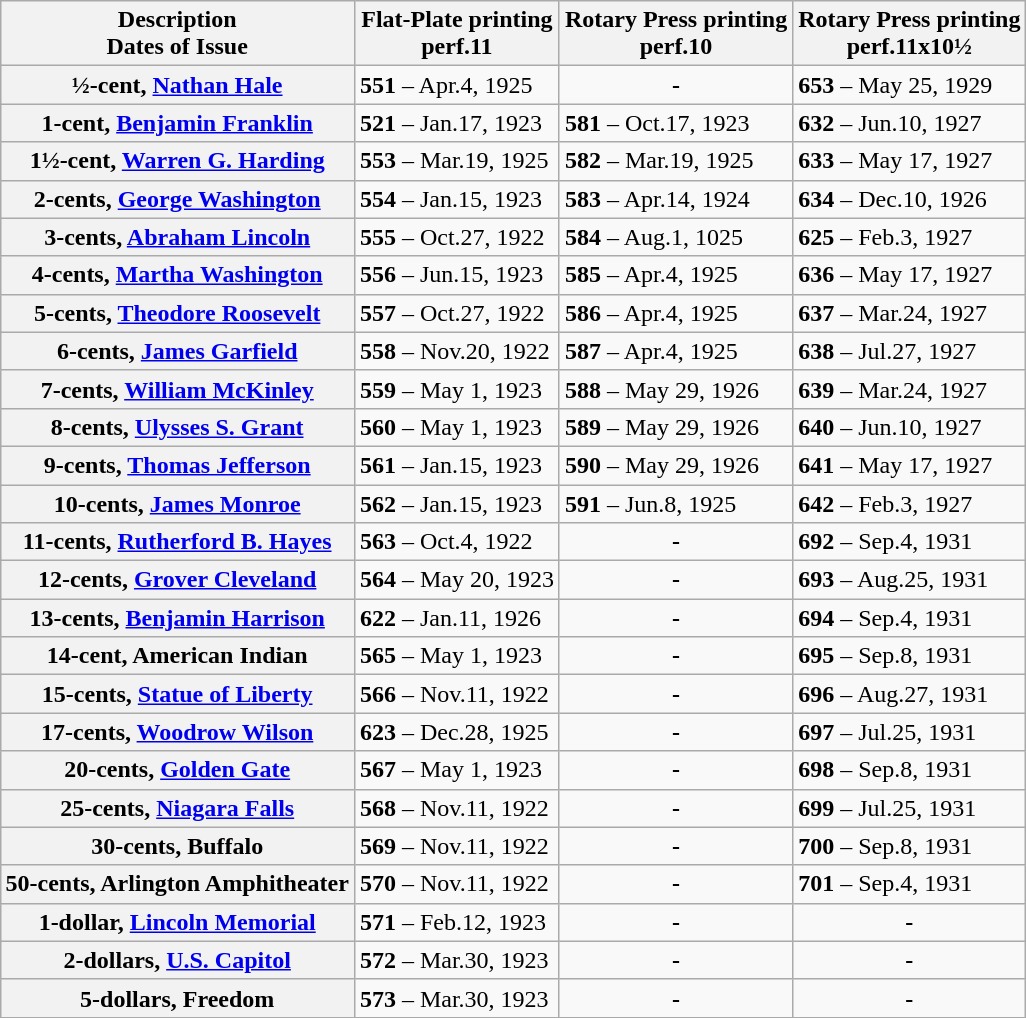<table class="wikitable" style="margin:0.5em auto">
<tr>
<th><span>Description<br>Dates of Issue</span></th>
<th><span>Flat-Plate printing<br>perf.11</span></th>
<th><span>Rotary Press printing<br>perf.10</span></th>
<th><span>Rotary Press printing<br>perf.11x10½</span></th>
</tr>
<tr>
<th>½-cent, <a href='#'>Nathan Hale</a></th>
<td><strong>551</strong> – Apr.4, 1925</td>
<td style="text-align:center;"><strong>-</strong></td>
<td><strong>653</strong> – May 25, 1929</td>
</tr>
<tr>
<th>1-cent, <a href='#'>Benjamin Franklin</a></th>
<td><strong>521</strong> – Jan.17, 1923</td>
<td><strong>581</strong> – Oct.17, 1923</td>
<td><strong>632</strong> – Jun.10, 1927</td>
</tr>
<tr>
<th>1½-cent, <a href='#'>Warren G. Harding</a></th>
<td><strong>553</strong> – Mar.19, 1925</td>
<td><strong>582</strong> – Mar.19, 1925</td>
<td><strong>633</strong> – May 17, 1927<br></td>
</tr>
<tr>
<th>2-cents, <a href='#'>George Washington</a></th>
<td><strong>554</strong> – Jan.15, 1923</td>
<td><strong>583</strong> – Apr.14, 1924</td>
<td><strong>634</strong> – Dec.10, 1926<br></td>
</tr>
<tr>
<th>3-cents, <a href='#'>Abraham Lincoln</a></th>
<td><strong>555</strong> – Oct.27, 1922</td>
<td><strong>584</strong> – Aug.1, 1025</td>
<td><strong>625</strong> – Feb.3, 1927</td>
</tr>
<tr>
<th>4-cents, <a href='#'>Martha Washington</a></th>
<td><strong>556</strong> – Jun.15, 1923</td>
<td><strong>585</strong> – Apr.4, 1925</td>
<td><strong>636</strong> – May 17, 1927</td>
</tr>
<tr>
<th>5-cents, <a href='#'>Theodore Roosevelt</a></th>
<td><strong>557</strong> – Oct.27, 1922</td>
<td><strong>586</strong> – Apr.4, 1925</td>
<td><strong>637</strong> – Mar.24, 1927</td>
</tr>
<tr>
<th>6-cents, <a href='#'>James Garfield</a></th>
<td><strong>558</strong> – Nov.20, 1922</td>
<td><strong>587</strong> – Apr.4, 1925</td>
<td><strong>638</strong> – Jul.27, 1927</td>
</tr>
<tr>
<th>7-cents, <a href='#'>William McKinley</a></th>
<td><strong>559</strong> – May 1, 1923</td>
<td><strong>588</strong> – May 29, 1926</td>
<td><strong>639</strong> – Mar.24, 1927<br></td>
</tr>
<tr>
<th>8-cents, <a href='#'>Ulysses S. Grant</a></th>
<td><strong>560</strong> – May 1, 1923</td>
<td><strong>589</strong> – May 29, 1926</td>
<td><strong>640</strong> – Jun.10, 1927</td>
</tr>
<tr>
<th>9-cents, <a href='#'>Thomas Jefferson</a></th>
<td><strong>561</strong> – Jan.15, 1923</td>
<td><strong>590</strong> – May 29, 1926</td>
<td><strong>641</strong> – May 17, 1927</td>
</tr>
<tr>
<th>10-cents, <a href='#'>James Monroe</a></th>
<td><strong>562</strong> – Jan.15, 1923</td>
<td><strong>591</strong> – Jun.8, 1925</td>
<td><strong>642</strong> – Feb.3, 1927</td>
</tr>
<tr>
<th>11-cents, <a href='#'>Rutherford B. Hayes</a></th>
<td><strong>563</strong> – Oct.4, 1922</td>
<td style="text-align:center;"><strong>-</strong></td>
<td><strong>692</strong> – Sep.4, 1931</td>
</tr>
<tr>
<th>12-cents, <a href='#'>Grover Cleveland</a></th>
<td><strong>564</strong> – May 20, 1923</td>
<td style="text-align:center;"><strong>-</strong></td>
<td><strong>693</strong> – Aug.25, 1931</td>
</tr>
<tr>
<th>13-cents, <a href='#'>Benjamin Harrison</a></th>
<td><strong>622</strong> – Jan.11, 1926</td>
<td style="text-align:center;"><strong>-</strong></td>
<td><strong>694</strong> – Sep.4, 1931</td>
</tr>
<tr>
<th>14-cent, American Indian</th>
<td><strong>565</strong> – May 1, 1923</td>
<td style="text-align:center;"><strong>-</strong></td>
<td><strong>695</strong> – Sep.8, 1931</td>
</tr>
<tr>
<th>15-cents, <a href='#'>Statue of Liberty</a></th>
<td><strong>566</strong> – Nov.11, 1922</td>
<td style="text-align:center;"><strong>-</strong></td>
<td><strong>696</strong> – Aug.27, 1931</td>
</tr>
<tr>
<th>17-cents, <a href='#'>Woodrow Wilson</a></th>
<td><strong>623</strong> – Dec.28, 1925</td>
<td style="text-align:center;"><strong>-</strong></td>
<td><strong>697</strong> – Jul.25, 1931</td>
</tr>
<tr>
<th>20-cents, <a href='#'>Golden Gate</a></th>
<td><strong>567</strong> – May 1, 1923</td>
<td style="text-align:center;"><strong>-</strong></td>
<td><strong>698</strong> – Sep.8, 1931</td>
</tr>
<tr>
<th>25-cents, <a href='#'>Niagara Falls</a></th>
<td><strong>568</strong> – Nov.11, 1922</td>
<td style="text-align:center;"><strong>-</strong></td>
<td><strong>699</strong> – Jul.25, 1931</td>
</tr>
<tr>
<th>30-cents, Buffalo</th>
<td><strong>569</strong> – Nov.11, 1922</td>
<td style="text-align:center;"><strong>-</strong></td>
<td><strong>700</strong> – Sep.8, 1931</td>
</tr>
<tr>
<th>50-cents, Arlington Amphitheater</th>
<td><strong>570</strong> – Nov.11, 1922</td>
<td style="text-align:center;"><strong>-</strong></td>
<td><strong>701</strong> – Sep.4, 1931</td>
</tr>
<tr>
<th>1-dollar, <a href='#'>Lincoln Memorial</a></th>
<td><strong>571</strong> – Feb.12, 1923</td>
<td style="text-align:center;"><strong>-</strong></td>
<td style="text-align:center;"><strong>-</strong></td>
</tr>
<tr>
<th>2-dollars, <a href='#'>U.S. Capitol</a></th>
<td><strong>572</strong> – Mar.30, 1923</td>
<td style="text-align:center;"><strong>-</strong></td>
<td style="text-align:center;"><strong>-</strong></td>
</tr>
<tr>
<th>5-dollars, Freedom</th>
<td><strong>573</strong> – Mar.30, 1923</td>
<td style="text-align:center;"><strong>-</strong></td>
<td style="text-align:center;"><strong>-</strong></td>
</tr>
<tr>
</tr>
</table>
